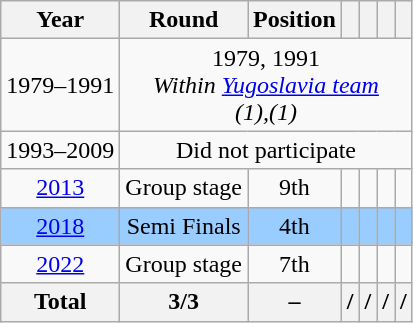<table class="wikitable" style="text-align: center;">
<tr>
<th>Year</th>
<th>Round</th>
<th>Position</th>
<th></th>
<th></th>
<th></th>
<th></th>
</tr>
<tr>
<td>1979–1991</td>
<td colspan="6">1979, 1991<br><em>Within <a href='#'>Yugoslavia team</a> <br> (1),(1)</td>
</tr>
<tr>
<td>1993–2009</td>
<td colspan="6"></em>Did not participate<em></td>
</tr>
<tr>
<td> <a href='#'>2013</a></td>
<td>Group stage</td>
<td>9th</td>
<td></td>
<td></td>
<td></td>
<td></td>
</tr>
<tr style="background:#9acdff;">
<td> <a href='#'>2018</a></td>
<td>Semi Finals</td>
<td>4th</td>
<td></td>
<td></td>
<td></td>
<td></td>
</tr>
<tr>
<td> <a href='#'>2022</a></td>
<td>Group stage</td>
<td>7th</td>
<td></td>
<td></td>
<td></td>
<td></td>
</tr>
<tr>
<th>Total</th>
<th>3/3</th>
<th>–</th>
<th>/</th>
<th>/</th>
<th>/</th>
<th>/</th>
</tr>
</table>
